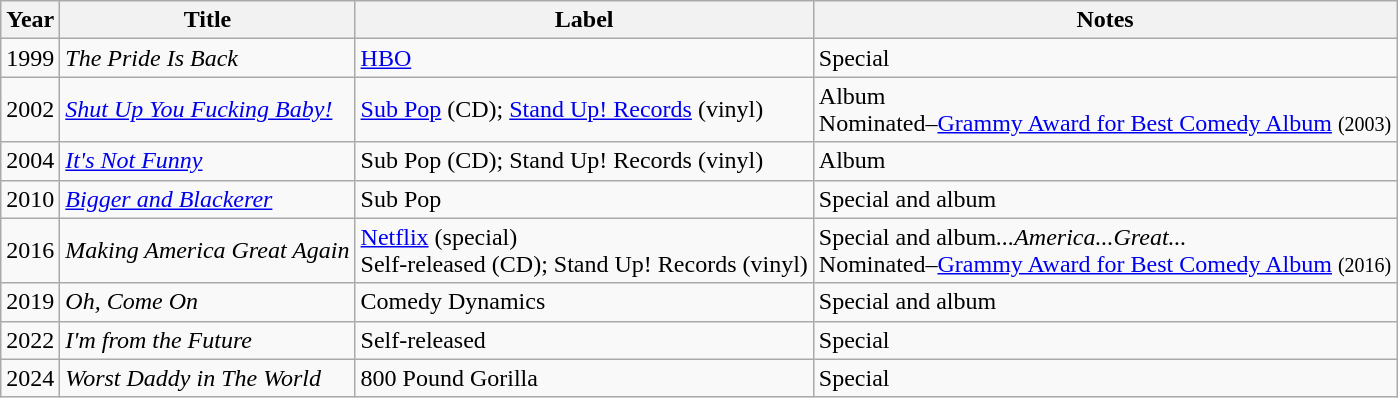<table class = "wikitable sortable">
<tr>
<th>Year</th>
<th class = "unsortable">Title</th>
<th>Label</th>
<th>Notes</th>
</tr>
<tr>
<td>1999</td>
<td><em>The Pride Is Back</em></td>
<td><a href='#'>HBO</a></td>
<td>Special</td>
</tr>
<tr>
<td>2002</td>
<td><em><a href='#'>Shut Up You Fucking Baby!</a></em></td>
<td><a href='#'>Sub Pop</a> (CD); <a href='#'>Stand Up! Records</a> (vinyl)</td>
<td>Album<br>Nominated–<a href='#'>Grammy Award for Best Comedy Album</a> <small>(2003)</small></td>
</tr>
<tr>
<td>2004</td>
<td><em><a href='#'>It's Not Funny</a></em></td>
<td>Sub Pop (CD); Stand Up! Records (vinyl)</td>
<td>Album</td>
</tr>
<tr>
<td>2010</td>
<td><em><a href='#'>Bigger and Blackerer</a></em></td>
<td>Sub Pop</td>
<td>Special and album</td>
</tr>
<tr>
<td>2016</td>
<td><em>Making America Great Again</em></td>
<td><a href='#'>Netflix</a> (special)<br>Self-released (CD); Stand Up! Records (vinyl)</td>
<td>Special and album<em>...America...Great...</em><br>Nominated–<a href='#'>Grammy Award for Best Comedy Album</a> <small>(2016)</small></td>
</tr>
<tr>
<td>2019</td>
<td><em>Oh, Come On</em></td>
<td>Comedy Dynamics</td>
<td>Special and album</td>
</tr>
<tr>
<td>2022</td>
<td><em>I'm from the Future</em></td>
<td>Self-released</td>
<td>Special</td>
</tr>
<tr>
<td>2024</td>
<td><em>Worst Daddy in The World</em></td>
<td>800 Pound Gorilla</td>
<td>Special</td>
</tr>
</table>
